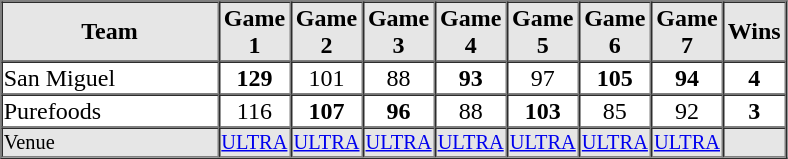<table border="1" cellspacing="0"  style="width:525px; margin:auto;">
<tr style="text-align:center; background:#e6e6e6;">
<th style="text-align:center; width:30%;">Team</th>
<th width=8%>Game 1</th>
<th width=8%>Game 2</th>
<th width=8%>Game 3</th>
<th width=8%>Game 4</th>
<th width=8%>Game 5</th>
<th width=8%>Game 6</th>
<th width=8%>Game 7</th>
<th width=8%>Wins</th>
</tr>
<tr style="text-align:center;">
<td align=left>San Miguel</td>
<td><strong>129</strong></td>
<td>101</td>
<td>88</td>
<td><strong>93</strong></td>
<td>97</td>
<td><strong>105</strong></td>
<td><strong>94</strong></td>
<td><strong>4</strong></td>
</tr>
<tr style="text-align:center;">
<td align=left>Purefoods</td>
<td>116</td>
<td><strong>107</strong></td>
<td><strong>96</strong></td>
<td>88</td>
<td><strong>103</strong></td>
<td>85</td>
<td>92</td>
<td><strong>3</strong></td>
</tr>
<tr style="text-align:center; font-size:85%; background:#e6e6e6;">
<td align=left>Venue</td>
<td><a href='#'>ULTRA</a></td>
<td><a href='#'>ULTRA</a></td>
<td><a href='#'>ULTRA</a></td>
<td><a href='#'>ULTRA</a></td>
<td><a href='#'>ULTRA</a></td>
<td><a href='#'>ULTRA</a></td>
<td><a href='#'>ULTRA</a></td>
<td></td>
</tr>
</table>
